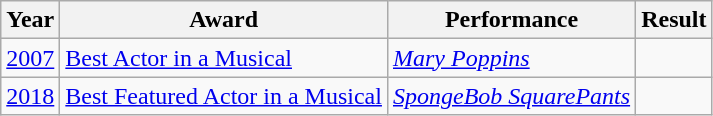<table class="wikitable">
<tr>
<th>Year</th>
<th>Award</th>
<th>Performance</th>
<th>Result</th>
</tr>
<tr>
<td><a href='#'>2007</a></td>
<td><a href='#'>Best Actor in a Musical</a></td>
<td><em><a href='#'>Mary Poppins</a></em></td>
<td></td>
</tr>
<tr>
<td><a href='#'>2018</a></td>
<td><a href='#'>Best Featured Actor in a Musical</a></td>
<td><em><a href='#'>SpongeBob SquarePants</a></em></td>
<td></td>
</tr>
</table>
